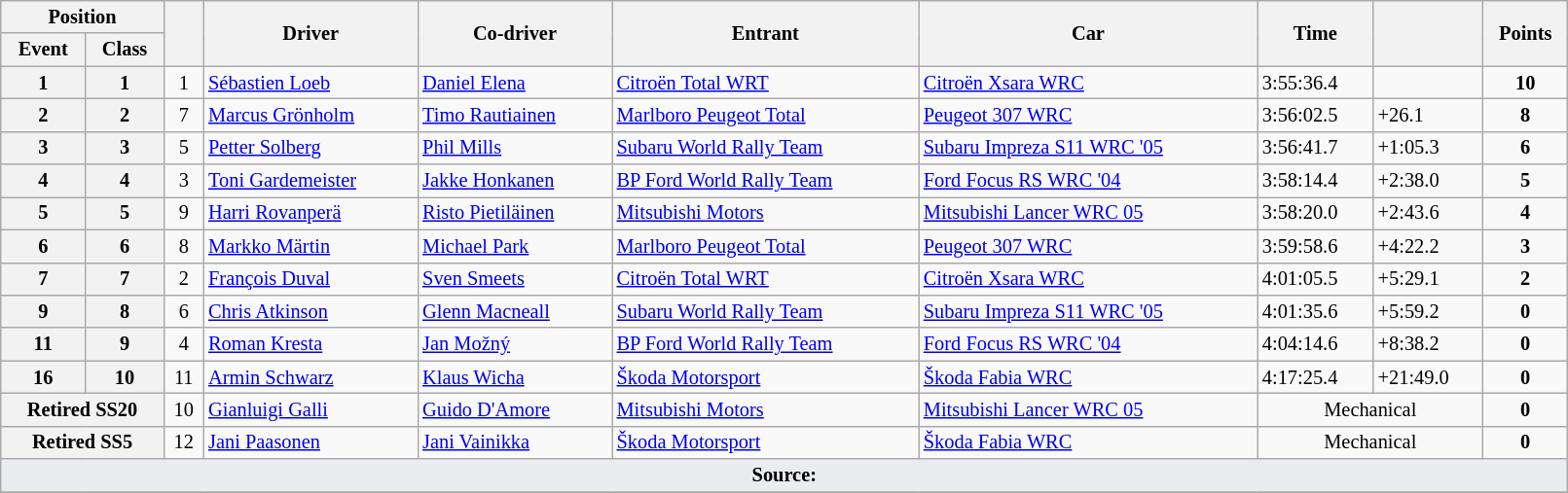<table class="wikitable" width=85% style="font-size: 85%;">
<tr>
<th colspan="2">Position</th>
<th rowspan="2"></th>
<th rowspan="2">Driver</th>
<th rowspan="2">Co-driver</th>
<th rowspan="2">Entrant</th>
<th rowspan="2">Car</th>
<th rowspan="2">Time</th>
<th rowspan="2"></th>
<th rowspan="2">Points</th>
</tr>
<tr>
<th>Event</th>
<th>Class</th>
</tr>
<tr>
<th>1</th>
<th>1</th>
<td align="center">1</td>
<td> <a href='#'>Sébastien Loeb</a></td>
<td> <a href='#'>Daniel Elena</a></td>
<td> <a href='#'>Citroën Total WRT</a></td>
<td><a href='#'>Citroën Xsara WRC</a></td>
<td>3:55:36.4</td>
<td></td>
<td align="center"><strong>10</strong></td>
</tr>
<tr>
<th>2</th>
<th>2</th>
<td align="center">7</td>
<td> <a href='#'>Marcus Grönholm</a></td>
<td> <a href='#'>Timo Rautiainen</a></td>
<td> <a href='#'>Marlboro Peugeot Total</a></td>
<td><a href='#'>Peugeot 307 WRC</a></td>
<td>3:56:02.5</td>
<td>+26.1</td>
<td align="center"><strong>8</strong></td>
</tr>
<tr>
<th>3</th>
<th>3</th>
<td align="center">5</td>
<td> <a href='#'>Petter Solberg</a></td>
<td> <a href='#'>Phil Mills</a></td>
<td> <a href='#'>Subaru World Rally Team</a></td>
<td><a href='#'>Subaru Impreza S11 WRC '05</a></td>
<td>3:56:41.7</td>
<td>+1:05.3</td>
<td align="center"><strong>6</strong></td>
</tr>
<tr>
<th>4</th>
<th>4</th>
<td align="center">3</td>
<td> <a href='#'>Toni Gardemeister</a></td>
<td> <a href='#'>Jakke Honkanen</a></td>
<td> <a href='#'>BP Ford World Rally Team</a></td>
<td><a href='#'>Ford Focus RS WRC '04</a></td>
<td>3:58:14.4</td>
<td>+2:38.0</td>
<td align="center"><strong>5</strong></td>
</tr>
<tr>
<th>5</th>
<th>5</th>
<td align="center">9</td>
<td> <a href='#'>Harri Rovanperä</a></td>
<td> <a href='#'>Risto Pietiläinen</a></td>
<td> <a href='#'>Mitsubishi Motors</a></td>
<td><a href='#'>Mitsubishi Lancer WRC 05</a></td>
<td>3:58:20.0</td>
<td>+2:43.6</td>
<td align="center"><strong>4</strong></td>
</tr>
<tr>
<th>6</th>
<th>6</th>
<td align="center">8</td>
<td> <a href='#'>Markko Märtin</a></td>
<td> <a href='#'>Michael Park</a></td>
<td> <a href='#'>Marlboro Peugeot Total</a></td>
<td><a href='#'>Peugeot 307 WRC</a></td>
<td>3:59:58.6</td>
<td>+4:22.2</td>
<td align="center"><strong>3</strong></td>
</tr>
<tr>
<th>7</th>
<th>7</th>
<td align="center">2</td>
<td> <a href='#'>François Duval</a></td>
<td> <a href='#'>Sven Smeets</a></td>
<td> <a href='#'>Citroën Total WRT</a></td>
<td><a href='#'>Citroën Xsara WRC</a></td>
<td>4:01:05.5</td>
<td>+5:29.1</td>
<td align="center"><strong>2</strong></td>
</tr>
<tr>
<th>9</th>
<th>8</th>
<td align="center">6</td>
<td> <a href='#'>Chris Atkinson</a></td>
<td> <a href='#'>Glenn Macneall</a></td>
<td> <a href='#'>Subaru World Rally Team</a></td>
<td><a href='#'>Subaru Impreza S11 WRC '05</a></td>
<td>4:01:35.6</td>
<td>+5:59.2</td>
<td align="center"><strong>0</strong></td>
</tr>
<tr>
<th>11</th>
<th>9</th>
<td align="center">4</td>
<td> <a href='#'>Roman Kresta</a></td>
<td> <a href='#'>Jan Možný</a></td>
<td> <a href='#'>BP Ford World Rally Team</a></td>
<td><a href='#'>Ford Focus RS WRC '04</a></td>
<td>4:04:14.6</td>
<td>+8:38.2</td>
<td align="center"><strong>0</strong></td>
</tr>
<tr>
<th>16</th>
<th>10</th>
<td align="center">11</td>
<td> <a href='#'>Armin Schwarz</a></td>
<td> <a href='#'>Klaus Wicha</a></td>
<td> <a href='#'>Škoda Motorsport</a></td>
<td><a href='#'>Škoda Fabia WRC</a></td>
<td>4:17:25.4</td>
<td>+21:49.0</td>
<td align="center"><strong>0</strong></td>
</tr>
<tr>
<th colspan="2">Retired SS20</th>
<td align="center">10</td>
<td> <a href='#'>Gianluigi Galli</a></td>
<td> <a href='#'>Guido D'Amore</a></td>
<td> <a href='#'>Mitsubishi Motors</a></td>
<td><a href='#'>Mitsubishi Lancer WRC 05</a></td>
<td align="center" colspan="2">Mechanical</td>
<td align="center"><strong>0</strong></td>
</tr>
<tr>
<th colspan="2">Retired SS5</th>
<td align="center">12</td>
<td> <a href='#'>Jani Paasonen</a></td>
<td> <a href='#'>Jani Vainikka</a></td>
<td> <a href='#'>Škoda Motorsport</a></td>
<td><a href='#'>Škoda Fabia WRC</a></td>
<td align="center" colspan="2">Mechanical</td>
<td align="center"><strong>0</strong></td>
</tr>
<tr>
<td style="background-color:#EAECF0; text-align:center" colspan="10"><strong>Source:</strong></td>
</tr>
<tr>
</tr>
</table>
